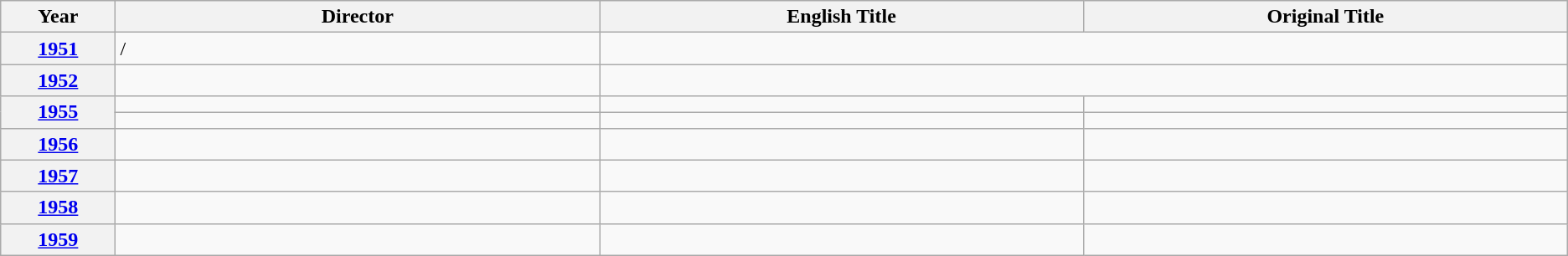<table class="wikitable unsortable">
<tr>
<th scope="col" style="width:2%;">Year</th>
<th scope="col" style="width:10%;">Director</th>
<th scope="col" style="width:10%;">English Title</th>
<th scope="col" style="width:10%;">Original Title</th>
</tr>
<tr>
<th style="text-align:center;"><a href='#'>1951</a></th>
<td> /  </td>
<td colspan="2"></td>
</tr>
<tr>
<th style="text-align:center;"><a href='#'>1952</a></th>
<td> </td>
<td colspan="2"></td>
</tr>
<tr>
<th rowspan="2" style="text-align:center;"><a href='#'>1955</a></th>
<td> </td>
<td></td>
<td></td>
</tr>
<tr>
<td> </td>
<td></td>
<td></td>
</tr>
<tr>
<th style="text-align:center;"><a href='#'>1956</a></th>
<td> </td>
<td></td>
<td></td>
</tr>
<tr>
<th style="text-align:center;"><a href='#'>1957</a></th>
<td> </td>
<td></td>
<td></td>
</tr>
<tr>
<th style="text-align:center;"><a href='#'>1958</a></th>
<td> </td>
<td></td>
<td></td>
</tr>
<tr>
<th style="text-align:center;"><a href='#'>1959</a></th>
<td> </td>
<td></td>
<td></td>
</tr>
</table>
